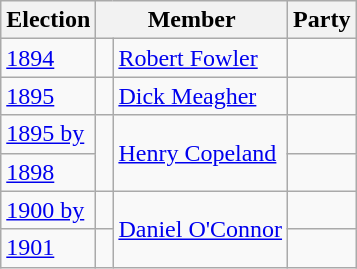<table class="wikitable">
<tr>
<th>Election</th>
<th colspan="2">Member</th>
<th>Party</th>
</tr>
<tr>
<td><a href='#'>1894</a></td>
<td> </td>
<td><a href='#'>Robert Fowler</a></td>
<td></td>
</tr>
<tr>
<td><a href='#'>1895</a></td>
<td> </td>
<td><a href='#'>Dick Meagher</a></td>
<td></td>
</tr>
<tr>
<td><a href='#'>1895 by</a></td>
<td rowspan="2" > </td>
<td rowspan="2"><a href='#'>Henry Copeland</a></td>
<td></td>
</tr>
<tr>
<td><a href='#'>1898</a></td>
<td></td>
</tr>
<tr>
<td><a href='#'>1900 by</a></td>
<td> </td>
<td rowspan="2"><a href='#'>Daniel O'Connor</a></td>
<td></td>
</tr>
<tr>
<td><a href='#'>1901</a></td>
<td> </td>
<td></td>
</tr>
</table>
